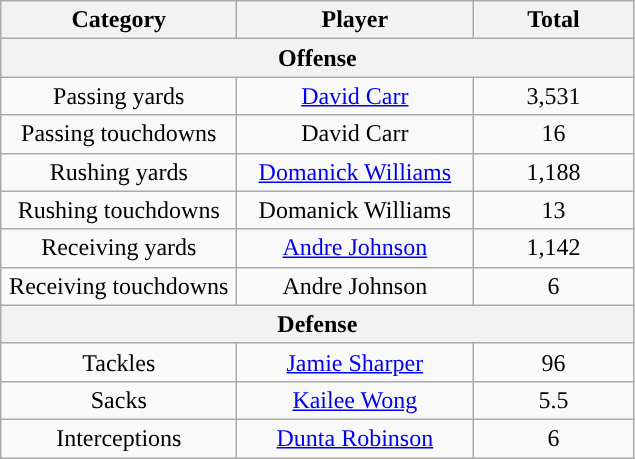<table class="wikitable" style="text-align:center">
<tr>
<th width="150">Category</th>
<th width="150">Player</th>
<th width="100">Total</th>
</tr>
<tr>
<th align="center" colspan="4">Offense</th>
</tr>
<tr>
<td>Passing yards</td>
<td><a href='#'>David Carr</a></td>
<td>3,531</td>
</tr>
<tr>
<td>Passing touchdowns</td>
<td>David Carr</td>
<td>16</td>
</tr>
<tr>
<td>Rushing yards</td>
<td><a href='#'>Domanick Williams</a></td>
<td>1,188</td>
</tr>
<tr>
<td>Rushing touchdowns</td>
<td>Domanick Williams</td>
<td>13</td>
</tr>
<tr>
<td>Receiving yards</td>
<td><a href='#'>Andre Johnson</a></td>
<td>1,142</td>
</tr>
<tr>
<td>Receiving touchdowns</td>
<td>Andre Johnson</td>
<td>6</td>
</tr>
<tr>
<th align="center" colspan="4">Defense</th>
</tr>
<tr>
<td>Tackles </td>
<td><a href='#'>Jamie Sharper</a></td>
<td>96</td>
</tr>
<tr>
<td>Sacks</td>
<td><a href='#'>Kailee Wong</a></td>
<td>5.5</td>
</tr>
<tr>
<td>Interceptions</td>
<td><a href='#'>Dunta Robinson</a></td>
<td>6</td>
</tr>
</table>
